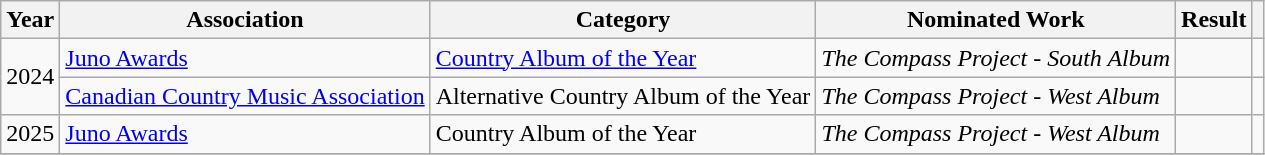<table class="wikitable">
<tr>
<th>Year</th>
<th>Association</th>
<th>Category</th>
<th>Nominated Work</th>
<th>Result</th>
<th></th>
</tr>
<tr>
<td rowspan="2">2024</td>
<td><a href='#'>Juno Awards</a></td>
<td><a href='#'>Country Album of the Year</a></td>
<td><em>The Compass Project - South Album</em></td>
<td></td>
<td></td>
</tr>
<tr>
<td><a href='#'>Canadian Country Music Association</a></td>
<td>Alternative Country Album of the Year</td>
<td><em>The Compass Project - West Album</em></td>
<td></td>
<td></td>
</tr>
<tr>
<td>2025</td>
<td><a href='#'>Juno Awards</a></td>
<td>Country Album of the Year</td>
<td><em>The Compass Project - West Album</em></td>
<td></td>
<td></td>
</tr>
<tr>
</tr>
</table>
